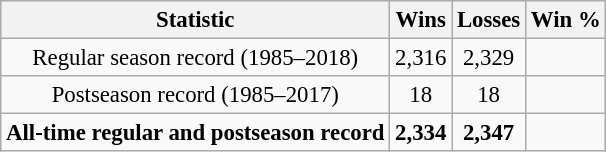<table class="wikitable" style="text-align:center; font-size:95%">
<tr>
<th rowspan=1>Statistic</th>
<th rowspan=1>Wins</th>
<th rowspan=1>Losses</th>
<th rowspan=1>Win %</th>
</tr>
<tr>
<td>Regular season record (1985–2018)</td>
<td>2,316</td>
<td>2,329</td>
<td></td>
</tr>
<tr>
<td>Postseason record (1985–2017)</td>
<td>18</td>
<td>18</td>
<td></td>
</tr>
<tr>
<td><strong>All-time regular and postseason record</strong></td>
<td><strong>2,334</strong></td>
<td><strong>2,347</strong></td>
<td><strong></strong></td>
</tr>
</table>
